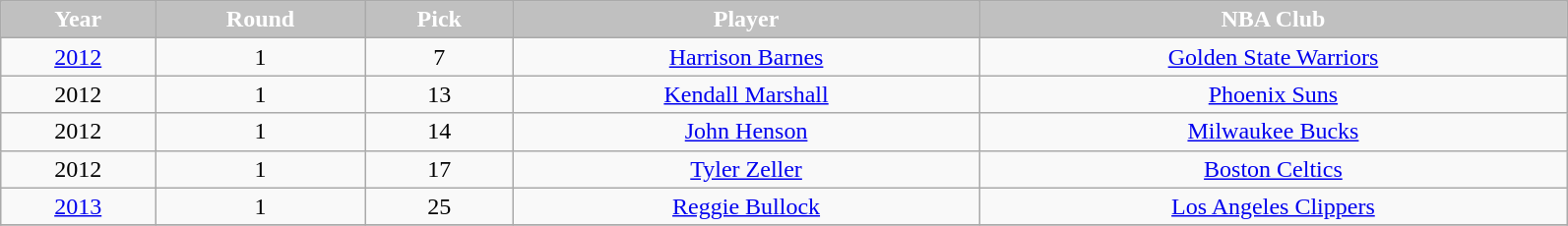<table class="wikitable" width="84%">
<tr align="center"  style="background:silver;color:#FFFFFF;">
<td><strong>Year</strong></td>
<td><strong>Round</strong></td>
<td><strong>Pick</strong></td>
<td><strong>Player</strong></td>
<td><strong>NBA Club</strong></td>
</tr>
<tr align="center" bgcolor="">
<td><a href='#'>2012</a></td>
<td>1</td>
<td>7</td>
<td><a href='#'>Harrison Barnes</a></td>
<td><a href='#'>Golden State Warriors</a></td>
</tr>
<tr align="center" bgcolor="">
<td>2012</td>
<td>1</td>
<td>13</td>
<td><a href='#'>Kendall Marshall</a></td>
<td><a href='#'>Phoenix Suns</a></td>
</tr>
<tr align="center" bgcolor="">
<td>2012</td>
<td>1</td>
<td>14</td>
<td><a href='#'>John Henson</a></td>
<td><a href='#'>Milwaukee Bucks</a></td>
</tr>
<tr align="center" bgcolor="">
<td>2012</td>
<td>1</td>
<td>17</td>
<td><a href='#'>Tyler Zeller</a></td>
<td><a href='#'>Boston Celtics</a></td>
</tr>
<tr align="center" bgcolor="">
<td><a href='#'>2013</a></td>
<td>1</td>
<td>25</td>
<td><a href='#'>Reggie Bullock</a></td>
<td><a href='#'>Los Angeles Clippers</a></td>
</tr>
<tr align="center" bgcolor="">
</tr>
</table>
